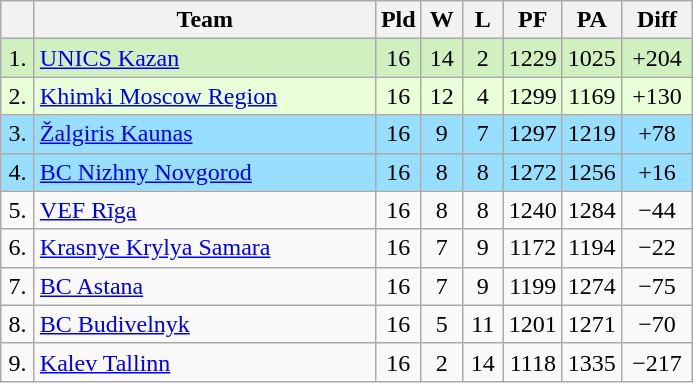<table class="wikitable" style="text-align:center">
<tr>
<th width=15></th>
<th width=220>Team</th>
<th width=20>Pld</th>
<th width=20>W</th>
<th width=20>L</th>
<th width=20>PF</th>
<th width=20>PA</th>
<th width=40>Diff</th>
</tr>
<tr bgcolor="D0F0C0">
<td>1.</td>
<td align=left> <a href='#'>UNICS Kazan</a></td>
<td>16</td>
<td>14</td>
<td>2</td>
<td>1229</td>
<td>1025</td>
<td>+204</td>
</tr>
<tr bgcolor="E8FFD8">
<td>2.</td>
<td align=left> <a href='#'>Khimki Moscow Region</a></td>
<td>16</td>
<td>12</td>
<td>4</td>
<td>1299</td>
<td>1169</td>
<td>+130</td>
</tr>
<tr bgcolor="97DEFF">
<td>3.</td>
<td align=left> <a href='#'>Žalgiris Kaunas</a></td>
<td>16</td>
<td>9</td>
<td>7</td>
<td>1297</td>
<td>1219</td>
<td>+78</td>
</tr>
<tr bgcolor="97DEFF">
<td>4.</td>
<td align=left> <a href='#'>BC Nizhny Novgorod</a></td>
<td>16</td>
<td>8</td>
<td>8</td>
<td>1272</td>
<td>1256</td>
<td>+16</td>
</tr>
<tr>
<td>5.</td>
<td align=left> <a href='#'>VEF Rīga</a></td>
<td>16</td>
<td>8</td>
<td>8</td>
<td>1240</td>
<td>1284</td>
<td>−44</td>
</tr>
<tr>
<td>6.</td>
<td align=left> <a href='#'>Krasnye Krylya Samara</a></td>
<td>16</td>
<td>7</td>
<td>9</td>
<td>1172</td>
<td>1194</td>
<td>−22</td>
</tr>
<tr>
<td>7.</td>
<td align=left> <a href='#'>BC Astana</a></td>
<td>16</td>
<td>7</td>
<td>9</td>
<td>1199</td>
<td>1274</td>
<td>−75</td>
</tr>
<tr>
<td>8.</td>
<td align=left> <a href='#'>BC Budivelnyk</a></td>
<td>16</td>
<td>5</td>
<td>11</td>
<td>1201</td>
<td>1271</td>
<td>−70</td>
</tr>
<tr>
<td>9.</td>
<td align=left> <a href='#'>Kalev Tallinn</a></td>
<td>16</td>
<td>2</td>
<td>14</td>
<td>1118</td>
<td>1335</td>
<td>−217</td>
</tr>
</table>
